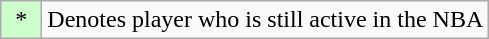<table class="wikitable">
<tr>
<td align="center" bgcolor="#CCFFCC" width="20">*</td>
<td>Denotes player who is still active in the NBA</td>
</tr>
</table>
